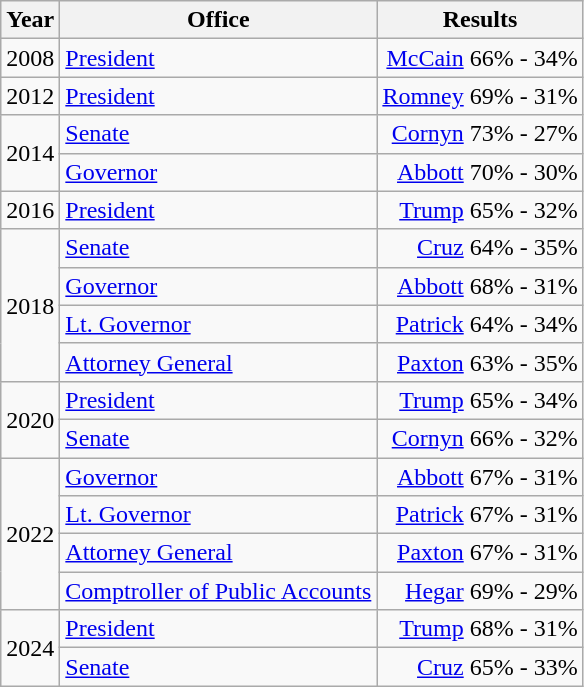<table class=wikitable>
<tr>
<th>Year</th>
<th>Office</th>
<th>Results</th>
</tr>
<tr>
<td>2008</td>
<td><a href='#'>President</a></td>
<td align="right" ><a href='#'>McCain</a> 66% - 34%</td>
</tr>
<tr>
<td>2012</td>
<td><a href='#'>President</a></td>
<td align="right" ><a href='#'>Romney</a> 69% - 31%</td>
</tr>
<tr>
<td rowspan=2>2014</td>
<td><a href='#'>Senate</a></td>
<td align="right" ><a href='#'>Cornyn</a> 73% - 27%</td>
</tr>
<tr>
<td><a href='#'>Governor</a></td>
<td align="right" ><a href='#'>Abbott</a> 70% - 30%</td>
</tr>
<tr>
<td>2016</td>
<td><a href='#'>President</a></td>
<td align="right" ><a href='#'>Trump</a> 65% - 32%</td>
</tr>
<tr>
<td rowspan=4>2018</td>
<td><a href='#'>Senate</a></td>
<td align="right" ><a href='#'>Cruz</a> 64% - 35%</td>
</tr>
<tr>
<td><a href='#'>Governor</a></td>
<td align="right" ><a href='#'>Abbott</a> 68% - 31%</td>
</tr>
<tr>
<td><a href='#'>Lt. Governor</a></td>
<td align="right" ><a href='#'>Patrick</a> 64% - 34%</td>
</tr>
<tr>
<td><a href='#'>Attorney General</a></td>
<td align="right" ><a href='#'>Paxton</a> 63% - 35%</td>
</tr>
<tr>
<td rowspan=2>2020</td>
<td><a href='#'>President</a></td>
<td align="right" ><a href='#'>Trump</a> 65% - 34%</td>
</tr>
<tr>
<td><a href='#'>Senate</a></td>
<td align="right" ><a href='#'>Cornyn</a> 66% - 32%</td>
</tr>
<tr>
<td rowspan=4>2022</td>
<td><a href='#'>Governor</a></td>
<td align="right" ><a href='#'>Abbott</a> 67% - 31%</td>
</tr>
<tr>
<td><a href='#'>Lt. Governor</a></td>
<td align="right" ><a href='#'>Patrick</a> 67% - 31%</td>
</tr>
<tr>
<td><a href='#'>Attorney General</a></td>
<td align="right" ><a href='#'>Paxton</a> 67% - 31%</td>
</tr>
<tr>
<td><a href='#'>Comptroller of Public Accounts</a></td>
<td align="right" ><a href='#'>Hegar</a> 69% - 29%</td>
</tr>
<tr>
<td rowspan=2>2024</td>
<td><a href='#'>President</a></td>
<td align="right" ><a href='#'>Trump</a> 68% - 31%</td>
</tr>
<tr>
<td><a href='#'>Senate</a></td>
<td align="right" ><a href='#'>Cruz</a> 65% - 33%</td>
</tr>
</table>
